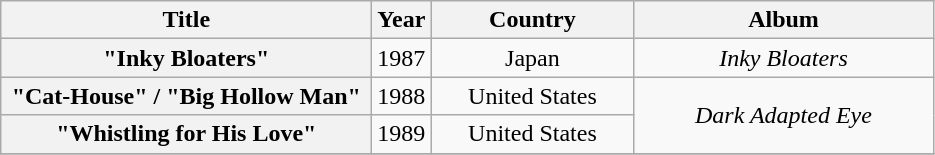<table class="wikitable plainrowheaders" style="text-align:center;">
<tr>
<th scope="col" rowspan="1" style="width:15em;">Title</th>
<th scope="col" rowspan="1" style="width:1em;">Year</th>
<th scope="col" colspan="1" style="width:8em;">Country</th>
<th scope="col" rowspan="1" style="width:12em;">Album</th>
</tr>
<tr>
<th scope="row">"Inky Bloaters"</th>
<td>1987</td>
<td>Japan</td>
<td><em>Inky Bloaters</em></td>
</tr>
<tr>
<th scope="row">"Cat-House" / "Big Hollow Man"</th>
<td>1988</td>
<td>United States</td>
<td rowspan="2"><em>Dark Adapted Eye</em></td>
</tr>
<tr>
<th scope="row">"Whistling for His Love"</th>
<td>1989</td>
<td>United States</td>
</tr>
<tr>
</tr>
</table>
